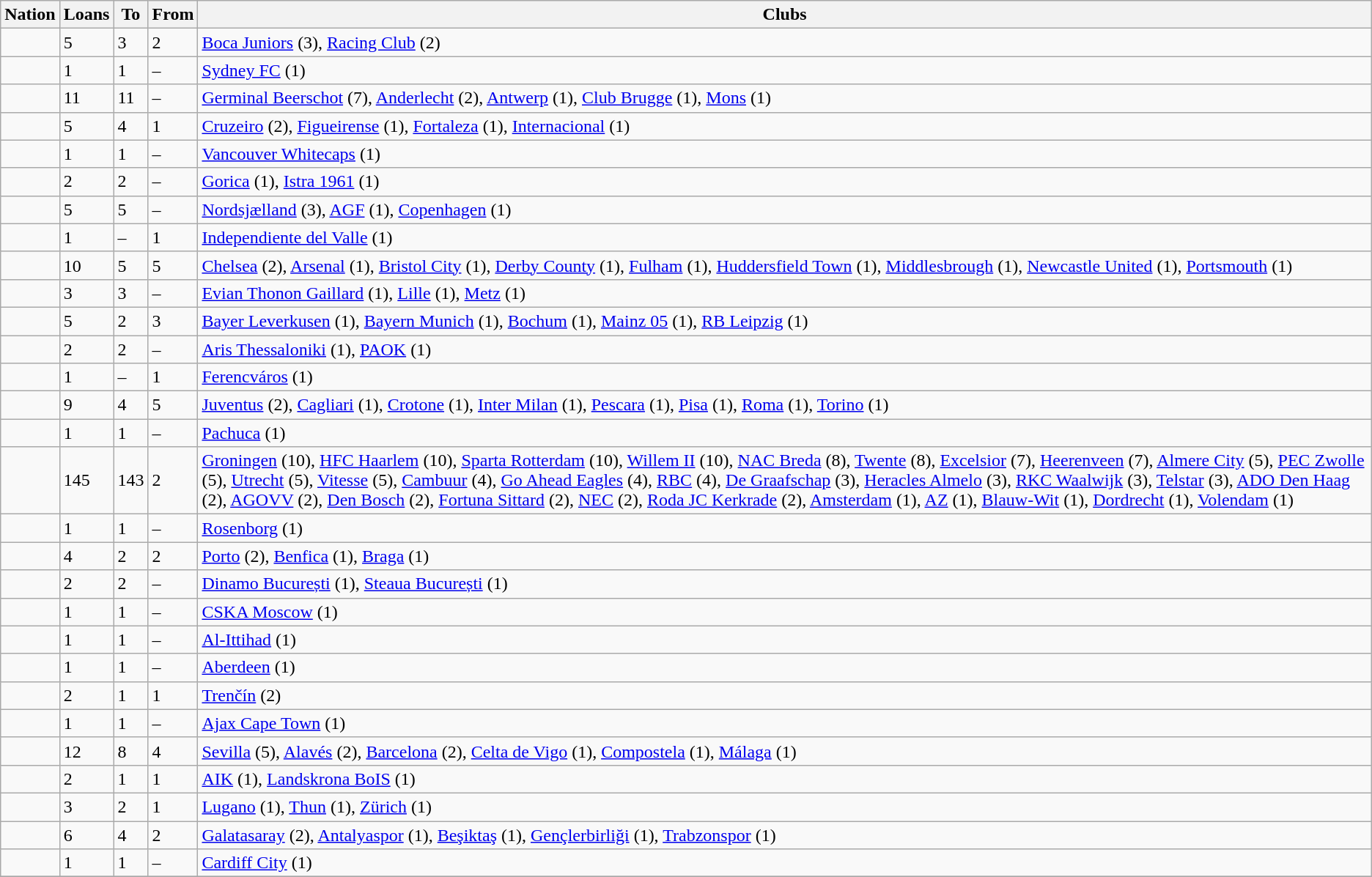<table class="sortable wikitable" style="text-align: left">
<tr>
<th>Nation</th>
<th>Loans</th>
<th>To</th>
<th>From</th>
<th>Clubs</th>
</tr>
<tr>
<td></td>
<td>5</td>
<td>3</td>
<td>2</td>
<td><a href='#'>Boca Juniors</a> (3), <a href='#'>Racing Club</a> (2)</td>
</tr>
<tr>
<td></td>
<td>1</td>
<td>1</td>
<td>–</td>
<td><a href='#'>Sydney FC</a> (1)</td>
</tr>
<tr>
<td></td>
<td>11</td>
<td>11</td>
<td>–</td>
<td><a href='#'>Germinal Beerschot</a> (7), <a href='#'>Anderlecht</a> (2), <a href='#'>Antwerp</a> (1), <a href='#'>Club Brugge</a> (1), <a href='#'>Mons</a> (1)</td>
</tr>
<tr>
<td></td>
<td>5</td>
<td>4</td>
<td>1</td>
<td><a href='#'>Cruzeiro</a> (2), <a href='#'>Figueirense</a> (1), <a href='#'>Fortaleza</a> (1), <a href='#'>Internacional</a> (1)</td>
</tr>
<tr>
<td></td>
<td>1</td>
<td>1</td>
<td>–</td>
<td><a href='#'>Vancouver Whitecaps</a> (1)</td>
</tr>
<tr>
<td></td>
<td>2</td>
<td>2</td>
<td>–</td>
<td><a href='#'>Gorica</a> (1), <a href='#'>Istra 1961</a> (1)</td>
</tr>
<tr>
<td></td>
<td>5</td>
<td>5</td>
<td>–</td>
<td><a href='#'>Nordsjælland</a> (3), <a href='#'>AGF</a> (1), <a href='#'>Copenhagen</a> (1)</td>
</tr>
<tr>
<td></td>
<td>1</td>
<td>–</td>
<td>1</td>
<td><a href='#'>Independiente del Valle</a> (1)</td>
</tr>
<tr>
<td></td>
<td>10</td>
<td>5</td>
<td>5</td>
<td><a href='#'>Chelsea</a> (2), <a href='#'>Arsenal</a> (1), <a href='#'>Bristol City</a> (1), <a href='#'>Derby County</a> (1), <a href='#'>Fulham</a> (1), <a href='#'>Huddersfield Town</a> (1), <a href='#'>Middlesbrough</a> (1), <a href='#'>Newcastle United</a> (1), <a href='#'>Portsmouth</a> (1)</td>
</tr>
<tr>
<td></td>
<td>3</td>
<td>3</td>
<td>–</td>
<td><a href='#'>Evian Thonon Gaillard</a> (1), <a href='#'>Lille</a> (1), <a href='#'>Metz</a> (1)</td>
</tr>
<tr>
<td></td>
<td>5</td>
<td>2</td>
<td>3</td>
<td><a href='#'>Bayer Leverkusen</a> (1), <a href='#'>Bayern Munich</a> (1), <a href='#'>Bochum</a> (1), <a href='#'>Mainz 05</a> (1), <a href='#'>RB Leipzig</a> (1)</td>
</tr>
<tr>
<td></td>
<td>2</td>
<td>2</td>
<td>–</td>
<td><a href='#'>Aris Thessaloniki</a> (1), <a href='#'>PAOK</a> (1)</td>
</tr>
<tr>
<td></td>
<td>1</td>
<td>–</td>
<td>1</td>
<td><a href='#'>Ferencváros</a> (1)</td>
</tr>
<tr>
<td></td>
<td>9</td>
<td>4</td>
<td>5</td>
<td><a href='#'>Juventus</a> (2), <a href='#'>Cagliari</a> (1), <a href='#'>Crotone</a> (1), <a href='#'>Inter Milan</a> (1), <a href='#'>Pescara</a> (1), <a href='#'>Pisa</a> (1), <a href='#'>Roma</a> (1), <a href='#'>Torino</a> (1)</td>
</tr>
<tr>
<td></td>
<td>1</td>
<td>1</td>
<td>–</td>
<td><a href='#'>Pachuca</a> (1)</td>
</tr>
<tr>
<td></td>
<td>145</td>
<td>143</td>
<td>2</td>
<td><a href='#'>Groningen</a> (10), <a href='#'>HFC Haarlem</a> (10), <a href='#'>Sparta Rotterdam</a> (10), <a href='#'>Willem II</a> (10), <a href='#'>NAC Breda</a> (8), <a href='#'>Twente</a> (8), <a href='#'>Excelsior</a> (7), <a href='#'>Heerenveen</a> (7), <a href='#'>Almere City</a> (5), <a href='#'>PEC Zwolle</a> (5), <a href='#'>Utrecht</a> (5), <a href='#'>Vitesse</a> (5), <a href='#'>Cambuur</a> (4), <a href='#'>Go Ahead Eagles</a> (4), <a href='#'>RBC</a> (4), <a href='#'>De Graafschap</a> (3), <a href='#'>Heracles Almelo</a> (3), <a href='#'>RKC Waalwijk</a> (3), <a href='#'>Telstar</a> (3), <a href='#'>ADO Den Haag</a> (2), <a href='#'>AGOVV</a> (2), <a href='#'>Den Bosch</a> (2), <a href='#'>Fortuna Sittard</a> (2), <a href='#'>NEC</a> (2), <a href='#'>Roda JC Kerkrade</a> (2), <a href='#'>Amsterdam</a> (1), <a href='#'>AZ</a> (1), <a href='#'>Blauw-Wit</a> (1), <a href='#'>Dordrecht</a> (1), <a href='#'>Volendam</a> (1)</td>
</tr>
<tr>
<td></td>
<td>1</td>
<td>1</td>
<td>–</td>
<td><a href='#'>Rosenborg</a> (1)</td>
</tr>
<tr>
<td></td>
<td>4</td>
<td>2</td>
<td>2</td>
<td><a href='#'>Porto</a> (2), <a href='#'>Benfica</a> (1), <a href='#'>Braga</a> (1)</td>
</tr>
<tr>
<td></td>
<td>2</td>
<td>2</td>
<td>–</td>
<td><a href='#'>Dinamo București</a> (1), <a href='#'>Steaua București</a> (1)</td>
</tr>
<tr>
<td></td>
<td>1</td>
<td>1</td>
<td>–</td>
<td><a href='#'>CSKA Moscow</a> (1)</td>
</tr>
<tr>
<td></td>
<td>1</td>
<td>1</td>
<td>–</td>
<td><a href='#'>Al-Ittihad</a> (1)</td>
</tr>
<tr>
<td></td>
<td>1</td>
<td>1</td>
<td>–</td>
<td><a href='#'>Aberdeen</a> (1)</td>
</tr>
<tr>
<td></td>
<td>2</td>
<td>1</td>
<td>1</td>
<td><a href='#'>Trenčín</a> (2)</td>
</tr>
<tr>
<td></td>
<td>1</td>
<td>1</td>
<td>–</td>
<td><a href='#'>Ajax Cape Town</a> (1)</td>
</tr>
<tr>
<td></td>
<td>12</td>
<td>8</td>
<td>4</td>
<td><a href='#'>Sevilla</a> (5), <a href='#'>Alavés</a> (2), <a href='#'>Barcelona</a> (2), <a href='#'>Celta de Vigo</a> (1), <a href='#'>Compostela</a> (1), <a href='#'>Málaga</a> (1)</td>
</tr>
<tr>
<td></td>
<td>2</td>
<td>1</td>
<td>1</td>
<td><a href='#'>AIK</a> (1), <a href='#'>Landskrona BoIS</a> (1)</td>
</tr>
<tr>
<td></td>
<td>3</td>
<td>2</td>
<td>1</td>
<td><a href='#'>Lugano</a> (1), <a href='#'>Thun</a> (1), <a href='#'>Zürich</a> (1)</td>
</tr>
<tr>
<td></td>
<td>6</td>
<td>4</td>
<td>2</td>
<td><a href='#'>Galatasaray</a> (2), <a href='#'>Antalyaspor</a> (1), <a href='#'>Beşiktaş</a> (1), <a href='#'>Gençlerbirliği</a> (1), <a href='#'>Trabzonspor</a> (1)</td>
</tr>
<tr>
<td></td>
<td>1</td>
<td>1</td>
<td>–</td>
<td><a href='#'>Cardiff City</a> (1)</td>
</tr>
<tr>
</tr>
</table>
